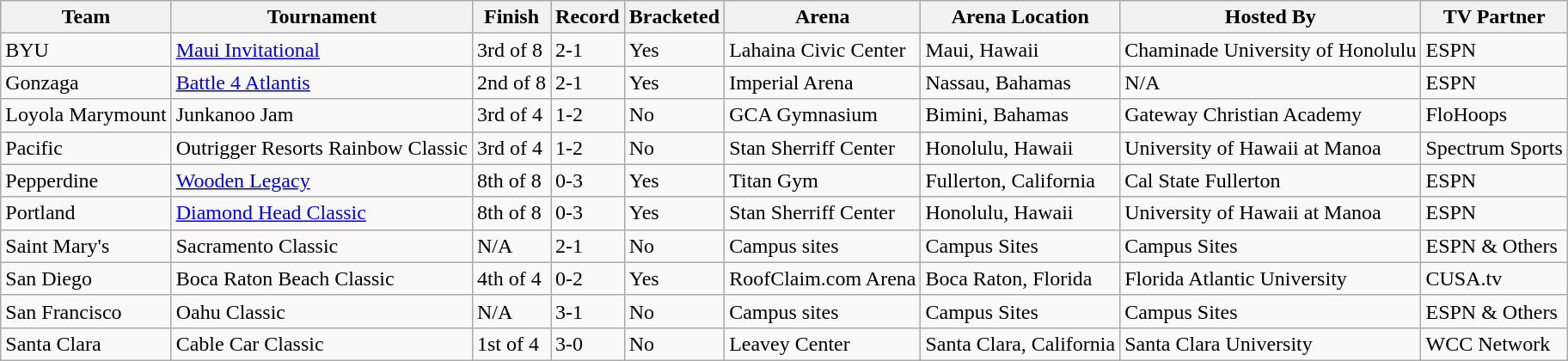<table class="wikitable">
<tr>
<th>Team</th>
<th>Tournament</th>
<th>Finish</th>
<th>Record</th>
<th>Bracketed</th>
<th>Arena</th>
<th>Arena  Location</th>
<th>Hosted  By</th>
<th>TV  Partner</th>
</tr>
<tr>
<td>BYU</td>
<td><a href='#'>Maui Invitational</a></td>
<td>3rd of 8</td>
<td>2-1</td>
<td>Yes</td>
<td>Lahaina Civic  Center</td>
<td>Maui, Hawaii</td>
<td>Chaminade  University of Honolulu</td>
<td>ESPN</td>
</tr>
<tr>
<td>Gonzaga</td>
<td><a href='#'>Battle 4 Atlantis</a></td>
<td>2nd of 8</td>
<td>2-1</td>
<td>Yes</td>
<td>Imperial Arena</td>
<td>Nassau, Bahamas</td>
<td>N/A</td>
<td>ESPN</td>
</tr>
<tr>
<td>Loyola Marymount</td>
<td>Junkanoo Jam</td>
<td>3rd of 4</td>
<td>1-2</td>
<td>No</td>
<td>GCA Gymnasium</td>
<td>Bimini, Bahamas</td>
<td>Gateway Christian  Academy</td>
<td>FloHoops</td>
</tr>
<tr>
<td>Pacific</td>
<td>Outrigger Resorts Rainbow Classic</td>
<td>3rd of 4</td>
<td>1-2</td>
<td>No</td>
<td>Stan Sherriff  Center</td>
<td>Honolulu, Hawaii</td>
<td>University of  Hawaii at Manoa</td>
<td>Spectrum Sports</td>
</tr>
<tr>
<td>Pepperdine</td>
<td><a href='#'>Wooden Legacy</a></td>
<td>8th of 8</td>
<td>0-3</td>
<td>Yes</td>
<td>Titan Gym</td>
<td>Fullerton,  California</td>
<td>Cal State Fullerton</td>
<td>ESPN</td>
</tr>
<tr>
<td>Portland</td>
<td><a href='#'>Diamond Head Classic</a></td>
<td>8th of 8</td>
<td>0-3</td>
<td>Yes</td>
<td>Stan Sherriff  Center</td>
<td>Honolulu, Hawaii</td>
<td>University of  Hawaii at Manoa</td>
<td>ESPN</td>
</tr>
<tr>
<td>Saint Mary's</td>
<td>Sacramento Classic</td>
<td>N/A</td>
<td>2-1</td>
<td>No</td>
<td>Campus sites</td>
<td>Campus Sites</td>
<td>Campus Sites</td>
<td>ESPN & Others</td>
</tr>
<tr>
<td>San Diego</td>
<td>Boca Raton Beach Classic</td>
<td>4th of 4</td>
<td>0-2</td>
<td>Yes</td>
<td>RoofClaim.com Arena</td>
<td>Boca Raton, Florida</td>
<td>Florida Atlantic  University</td>
<td>CUSA.tv</td>
</tr>
<tr>
<td>San Francisco</td>
<td>Oahu Classic</td>
<td>N/A</td>
<td>3-1</td>
<td>No</td>
<td>Campus sites</td>
<td>Campus Sites</td>
<td>Campus Sites</td>
<td>ESPN & Others</td>
</tr>
<tr>
<td>Santa Clara</td>
<td>Cable Car Classic</td>
<td>1st of 4</td>
<td>3-0</td>
<td>No</td>
<td>Leavey Center</td>
<td>Santa Clara,  California</td>
<td>Santa Clara  University</td>
<td>WCC Network</td>
</tr>
</table>
